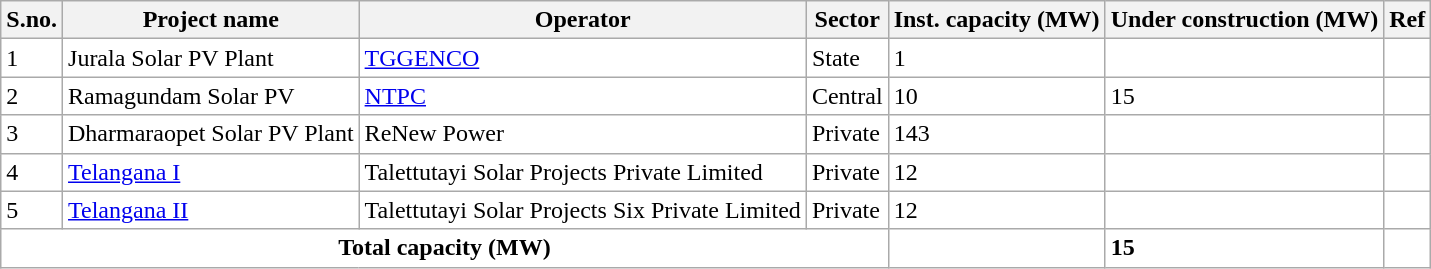<table class="wikitable sortable" style="background:white;">
<tr style="text-align:left;">
<th>S.no.</th>
<th>Project name</th>
<th>Operator</th>
<th>Sector</th>
<th>Inst. capacity (MW)</th>
<th>Under construction (MW)</th>
<th>Ref</th>
</tr>
<tr>
<td>1</td>
<td>Jurala Solar PV Plant</td>
<td><a href='#'>TGGENCO</a></td>
<td>State</td>
<td>1</td>
<td></td>
<td></td>
</tr>
<tr>
<td>2</td>
<td>Ramagundam Solar PV</td>
<td><a href='#'>NTPC</a></td>
<td>Central</td>
<td>10</td>
<td>15</td>
<td></td>
</tr>
<tr>
<td>3</td>
<td>Dharmaraopet Solar PV Plant</td>
<td>ReNew Power</td>
<td>Private</td>
<td>143</td>
<td></td>
<td></td>
</tr>
<tr>
<td>4</td>
<td><a href='#'>Telangana I</a></td>
<td>Talettutayi Solar Projects Private Limited</td>
<td>Private</td>
<td>12</td>
<td></td>
<td></td>
</tr>
<tr>
<td>5</td>
<td><a href='#'>Telangana II</a></td>
<td>Talettutayi Solar Projects Six Private Limited</td>
<td>Private</td>
<td>12</td>
<td></td>
<td></td>
</tr>
<tr>
<td colspan="4" style="text-align:center;"><strong>Total capacity (MW)</strong></td>
<td></td>
<td><strong>15</strong></td>
<td></td>
</tr>
</table>
